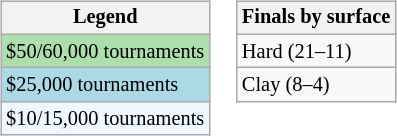<table>
<tr valign=top>
<td><br><table class="wikitable" style="font-size:85%;">
<tr>
<th>Legend</th>
</tr>
<tr style="background:#addfad;">
<td>$50/60,000 tournaments</td>
</tr>
<tr style="background:lightblue;">
<td>$25,000 tournaments</td>
</tr>
<tr style="background:#f0f8ff;">
<td>$10/15,000 tournaments</td>
</tr>
</table>
</td>
<td><br><table class="wikitable" style="font-size:85%;">
<tr>
<th>Finals by surface</th>
</tr>
<tr>
<td>Hard (21–11)</td>
</tr>
<tr>
<td>Clay (8–4)</td>
</tr>
</table>
</td>
</tr>
</table>
